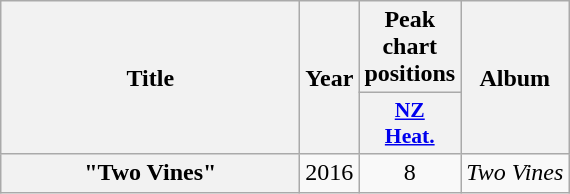<table class="wikitable plainrowheaders" style="text-align:center;">
<tr>
<th scope="col" rowspan="2" style="width:12em;">Title</th>
<th scope="col" rowspan="2">Year</th>
<th scope="col" colspan="1">Peak chart positions</th>
<th scope="col" rowspan="2">Album</th>
</tr>
<tr>
<th scope="col" style="width:3em;font-size:90%;"><a href='#'>NZ<br>Heat.</a><br></th>
</tr>
<tr>
<th scope="row">"Two Vines"</th>
<td>2016</td>
<td>8</td>
<td><em>Two Vines</em></td>
</tr>
</table>
